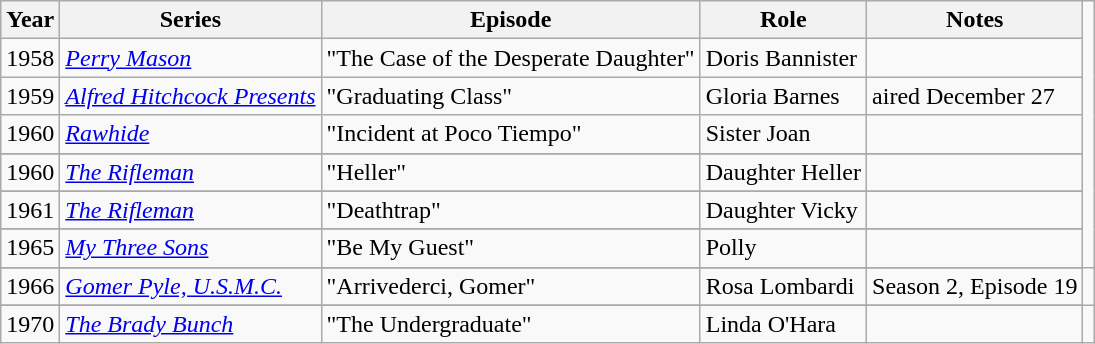<table class="wikitable sortable plainrowheaders">
<tr>
<th scope="col">Year</th>
<th scope="col">Series</th>
<th scope="col">Episode</th>
<th scope="col">Role</th>
<th scope="col">Notes</th>
</tr>
<tr>
<td>1958</td>
<td><em><a href='#'>Perry Mason</a></em></td>
<td>"The Case of the Desperate Daughter"</td>
<td>Doris Bannister</td>
<td></td>
</tr>
<tr>
<td>1959</td>
<td><em><a href='#'>Alfred Hitchcock Presents</a></em></td>
<td>"Graduating Class"</td>
<td>Gloria Barnes</td>
<td>aired December 27</td>
</tr>
<tr>
<td>1960</td>
<td><em><a href='#'>Rawhide</a></em></td>
<td>"Incident at Poco Tiempo"</td>
<td>Sister Joan</td>
<td></td>
</tr>
<tr>
</tr>
<tr>
<td>1960</td>
<td><em><a href='#'>The Rifleman</a></em></td>
<td>"Heller"</td>
<td>Daughter Heller</td>
<td></td>
</tr>
<tr>
</tr>
<tr>
<td>1961</td>
<td><em><a href='#'>The Rifleman</a></em></td>
<td>"Deathtrap"</td>
<td>Daughter Vicky</td>
<td></td>
</tr>
<tr>
</tr>
<tr>
<td>1965</td>
<td><em><a href='#'>My Three Sons</a></em></td>
<td>"Be My Guest"</td>
<td>Polly</td>
<td></td>
</tr>
<tr>
</tr>
<tr>
<td>1966</td>
<td><em><a href='#'>Gomer Pyle, U.S.M.C.</a></em></td>
<td>"Arrivederci, Gomer"</td>
<td>Rosa Lombardi</td>
<td>Season 2, Episode 19</td>
<td></td>
</tr>
<tr>
</tr>
<tr>
<td>1970</td>
<td><em><a href='#'>The Brady Bunch</a></em></td>
<td>"The Undergraduate"</td>
<td>Linda O'Hara</td>
<td></td>
</tr>
</table>
